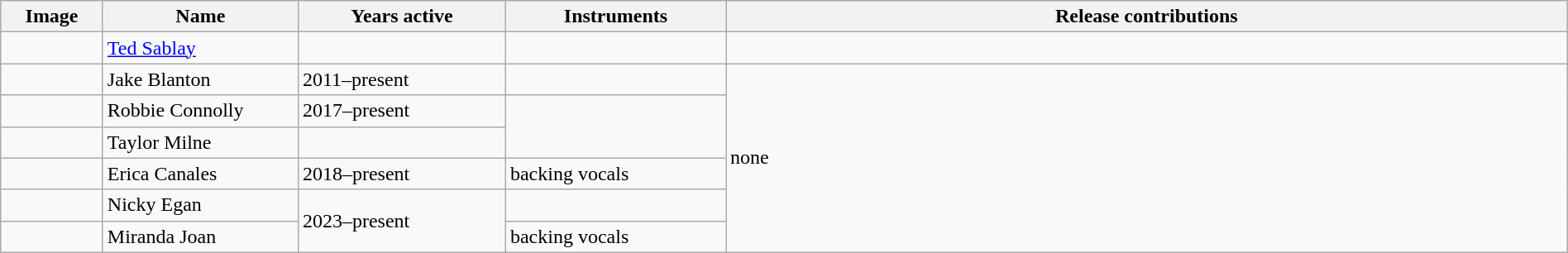<table class="wikitable" width="100%" border="1">
<tr>
<th width="75">Image</th>
<th width="150">Name</th>
<th width="160">Years active</th>
<th width="170">Instruments</th>
<th>Release contributions</th>
</tr>
<tr>
<td></td>
<td><a href='#'>Ted Sablay</a></td>
<td></td>
<td></td>
<td><br></td>
</tr>
<tr>
<td></td>
<td>Jake Blanton</td>
<td>2011–present</td>
<td></td>
<td rowspan="7">none</td>
</tr>
<tr>
<td></td>
<td>Robbie Connolly</td>
<td>2017–present</td>
<td rowspan="2"></td>
</tr>
<tr>
<td></td>
<td>Taylor Milne</td>
<td></td>
</tr>
<tr>
<td></td>
<td>Erica Canales</td>
<td>2018–present</td>
<td>backing vocals</td>
</tr>
<tr>
<td></td>
<td>Nicky Egan</td>
<td rowspan="2">2023–present</td>
<td></td>
</tr>
<tr>
<td></td>
<td>Miranda Joan</td>
<td>backing vocals</td>
</tr>
</table>
